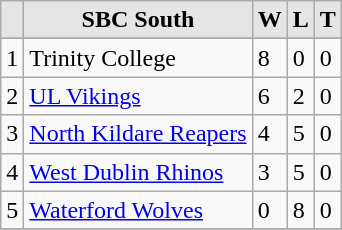<table class="wikitable">
<tr>
<th style="background:#e5e5e5;"></th>
<th style="background:#e5e5e5;">SBC South</th>
<th style="background:#e5e5e5;">W</th>
<th style="background:#e5e5e5;">L</th>
<th style="background:#e5e5e5;">T</th>
</tr>
<tr>
</tr>
<tr>
<td>1</td>
<td>Trinity College</td>
<td>8</td>
<td>0</td>
<td>0</td>
</tr>
<tr>
<td>2</td>
<td><a href='#'>UL Vikings</a></td>
<td>6</td>
<td>2</td>
<td>0</td>
</tr>
<tr>
<td>3</td>
<td><a href='#'>North Kildare Reapers</a></td>
<td>4</td>
<td>5</td>
<td>0</td>
</tr>
<tr>
<td>4</td>
<td><a href='#'>West Dublin Rhinos</a></td>
<td>3</td>
<td>5</td>
<td>0</td>
</tr>
<tr>
<td>5</td>
<td><a href='#'>Waterford Wolves</a></td>
<td>0</td>
<td>8</td>
<td>0</td>
</tr>
<tr>
</tr>
</table>
